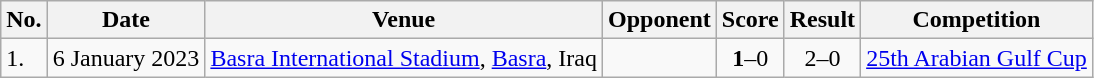<table class="wikitable plainrowheaders sortable">
<tr>
<th>No.</th>
<th>Date</th>
<th>Venue</th>
<th>Opponent</th>
<th>Score</th>
<th>Result</th>
<th>Competition</th>
</tr>
<tr>
<td>1.</td>
<td>6 January 2023</td>
<td><a href='#'>Basra International Stadium</a>, <a href='#'>Basra</a>, Iraq</td>
<td></td>
<td align=center><strong>1</strong>–0</td>
<td align=center>2–0</td>
<td><a href='#'>25th Arabian Gulf Cup</a></td>
</tr>
</table>
